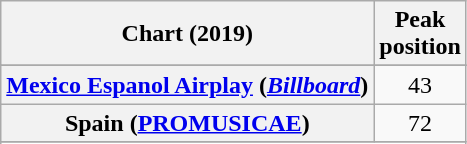<table class="wikitable sortable plainrowheaders" style="text-align:center">
<tr>
<th scope="col">Chart (2019)</th>
<th scope="col">Peak<br>position</th>
</tr>
<tr>
</tr>
<tr>
<th scope="row"><a href='#'>Mexico Espanol Airplay</a> (<a href='#'><em>Billboard</em></a>)</th>
<td>43</td>
</tr>
<tr>
<th scope="row">Spain (<a href='#'>PROMUSICAE</a>)</th>
<td>72</td>
</tr>
<tr>
</tr>
<tr>
</tr>
<tr>
</tr>
<tr>
</tr>
</table>
